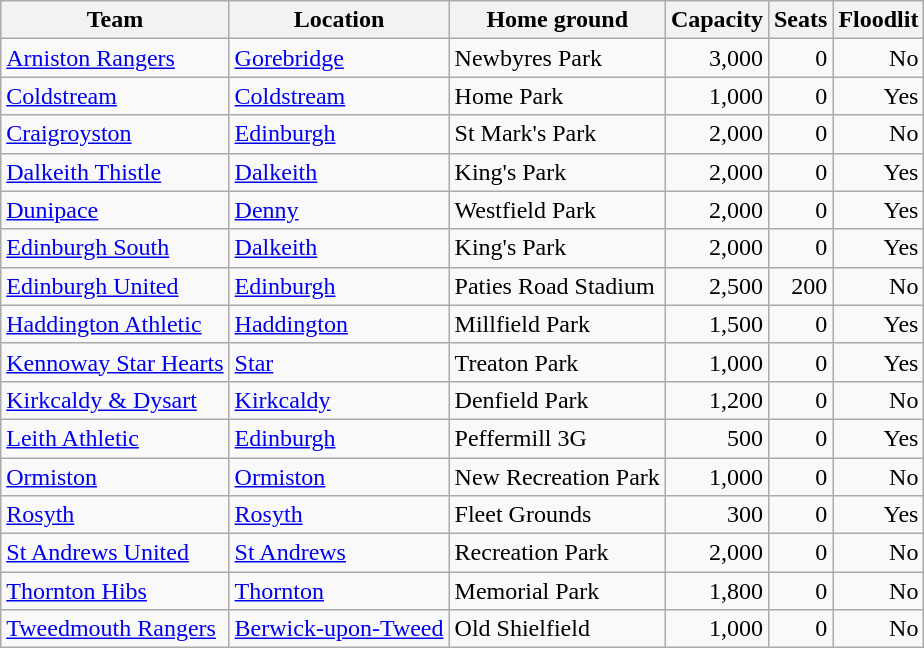<table class="wikitable sortable">
<tr>
<th>Team</th>
<th>Location</th>
<th>Home ground</th>
<th data-sort-type="number">Capacity</th>
<th data-sort-type="number">Seats</th>
<th>Floodlit</th>
</tr>
<tr>
<td><a href='#'>Arniston Rangers</a></td>
<td><a href='#'>Gorebridge</a></td>
<td>Newbyres Park</td>
<td align=right>3,000</td>
<td align=right>0</td>
<td align=right>No</td>
</tr>
<tr>
<td><a href='#'>Coldstream</a> </td>
<td><a href='#'>Coldstream</a></td>
<td>Home Park</td>
<td align=right>1,000</td>
<td align=right>0</td>
<td align=right>Yes</td>
</tr>
<tr>
<td><a href='#'>Craigroyston</a></td>
<td><a href='#'>Edinburgh</a></td>
<td>St Mark's Park</td>
<td align=right>2,000</td>
<td align=right>0</td>
<td align=right>No</td>
</tr>
<tr>
<td><a href='#'>Dalkeith Thistle</a></td>
<td><a href='#'>Dalkeith</a></td>
<td>King's Park</td>
<td align=right>2,000</td>
<td align=right>0</td>
<td align=right>Yes</td>
</tr>
<tr>
<td><a href='#'>Dunipace</a> </td>
<td><a href='#'>Denny</a></td>
<td>Westfield Park</td>
<td align=right>2,000</td>
<td align=right>0</td>
<td align=right>Yes</td>
</tr>
<tr>
<td><a href='#'>Edinburgh South</a></td>
<td><a href='#'>Dalkeith</a></td>
<td>King's Park</td>
<td align=right>2,000</td>
<td align=right>0</td>
<td align=right>Yes</td>
</tr>
<tr>
<td><a href='#'>Edinburgh United</a></td>
<td><a href='#'>Edinburgh</a></td>
<td>Paties Road Stadium</td>
<td align=right>2,500</td>
<td align=right>200</td>
<td align=right>No</td>
</tr>
<tr>
<td><a href='#'>Haddington Athletic</a> </td>
<td><a href='#'>Haddington</a></td>
<td>Millfield Park</td>
<td align=right>1,500</td>
<td align=right>0</td>
<td align=right>Yes</td>
</tr>
<tr>
<td><a href='#'>Kennoway Star Hearts</a></td>
<td><a href='#'>Star</a></td>
<td>Treaton Park</td>
<td align=right>1,000</td>
<td align=right>0</td>
<td align=right>Yes</td>
</tr>
<tr>
<td><a href='#'>Kirkcaldy & Dysart</a></td>
<td><a href='#'>Kirkcaldy</a></td>
<td>Denfield Park</td>
<td align=right>1,200</td>
<td align=right>0</td>
<td align=right>No</td>
</tr>
<tr>
<td><a href='#'>Leith Athletic</a></td>
<td><a href='#'>Edinburgh</a></td>
<td>Peffermill 3G</td>
<td align=right>500</td>
<td align=right>0</td>
<td align=right>Yes</td>
</tr>
<tr>
<td><a href='#'>Ormiston</a></td>
<td><a href='#'>Ormiston</a></td>
<td>New Recreation Park</td>
<td align=right>1,000</td>
<td align=right>0</td>
<td align=right>No</td>
</tr>
<tr>
<td><a href='#'>Rosyth</a></td>
<td><a href='#'>Rosyth</a></td>
<td>Fleet Grounds</td>
<td align=right>300</td>
<td align=right>0</td>
<td align=right>Yes</td>
</tr>
<tr>
<td><a href='#'>St Andrews United</a></td>
<td><a href='#'>St Andrews</a></td>
<td>Recreation Park</td>
<td align=right>2,000</td>
<td align=right>0</td>
<td align=right>No</td>
</tr>
<tr>
<td><a href='#'>Thornton Hibs</a></td>
<td><a href='#'>Thornton</a></td>
<td>Memorial Park</td>
<td align=right>1,800</td>
<td align=right>0</td>
<td align=right>No</td>
</tr>
<tr>
<td><a href='#'>Tweedmouth Rangers</a></td>
<td><a href='#'>Berwick-upon-Tweed</a></td>
<td>Old Shielfield</td>
<td align=right>1,000</td>
<td align=right>0</td>
<td align=right>No</td>
</tr>
</table>
